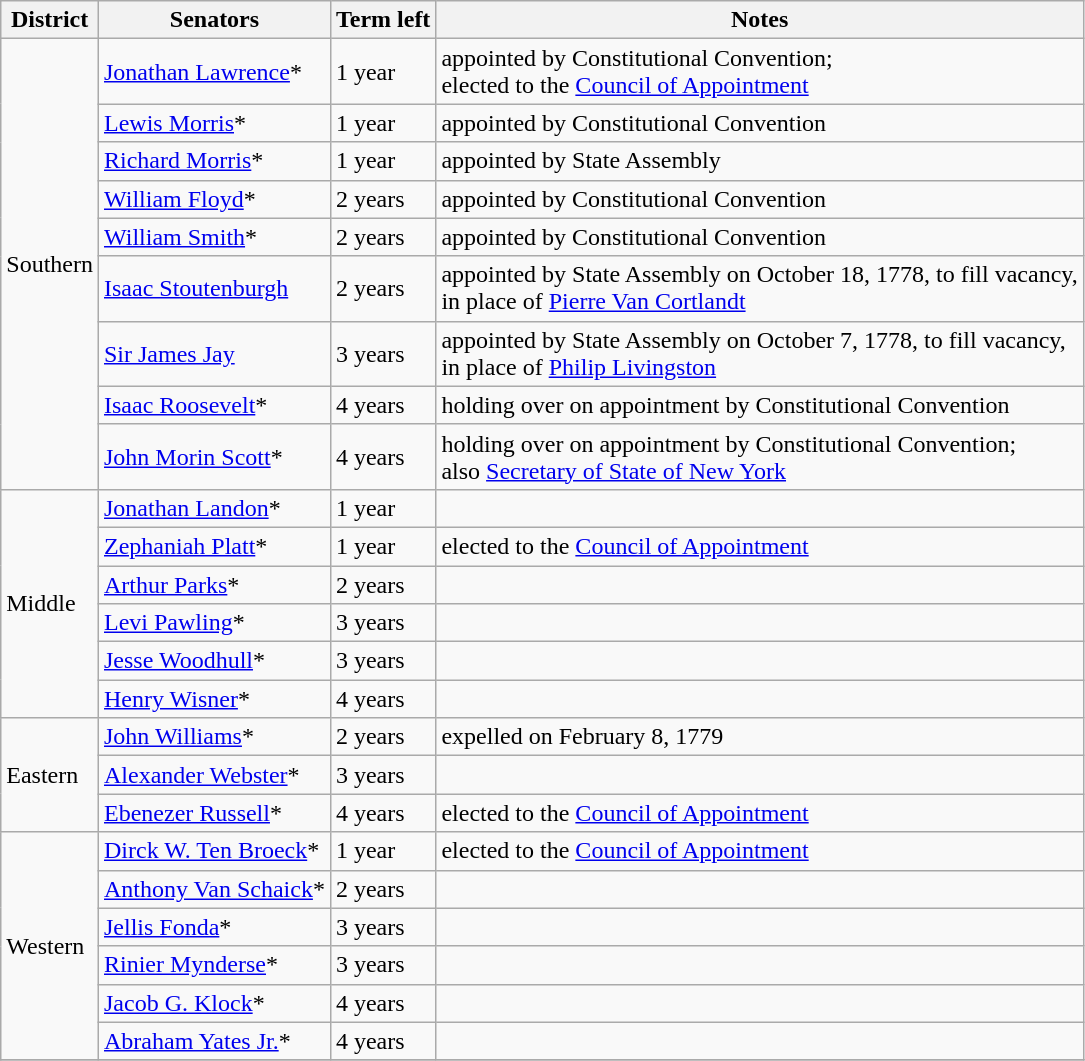<table class=wikitable>
<tr>
<th>District</th>
<th>Senators</th>
<th>Term left</th>
<th>Notes</th>
</tr>
<tr>
<td rowspan="9">Southern</td>
<td><a href='#'>Jonathan Lawrence</a>*</td>
<td>1 year</td>
<td>appointed by Constitutional Convention; <br>elected to the <a href='#'>Council of Appointment</a></td>
</tr>
<tr>
<td><a href='#'>Lewis Morris</a>*</td>
<td>1 year</td>
<td>appointed by Constitutional Convention</td>
</tr>
<tr>
<td><a href='#'>Richard Morris</a>*</td>
<td>1 year</td>
<td>appointed by State Assembly</td>
</tr>
<tr>
<td><a href='#'>William Floyd</a>*</td>
<td>2 years</td>
<td>appointed by Constitutional Convention</td>
</tr>
<tr>
<td><a href='#'>William Smith</a>*</td>
<td>2 years</td>
<td>appointed by Constitutional Convention</td>
</tr>
<tr>
<td><a href='#'>Isaac Stoutenburgh</a></td>
<td>2 years</td>
<td>appointed by State Assembly on October 18, 1778, to fill vacancy, <br>in place of <a href='#'>Pierre Van Cortlandt</a></td>
</tr>
<tr>
<td><a href='#'>Sir James Jay</a></td>
<td>3 years</td>
<td>appointed by State Assembly on October 7, 1778, to fill vacancy, <br>in place of <a href='#'>Philip Livingston</a></td>
</tr>
<tr>
<td><a href='#'>Isaac Roosevelt</a>*</td>
<td>4 years</td>
<td>holding over on appointment by Constitutional Convention</td>
</tr>
<tr>
<td><a href='#'>John Morin Scott</a>*</td>
<td>4 years</td>
<td>holding over on appointment by Constitutional Convention; <br>also <a href='#'>Secretary of State of New York</a></td>
</tr>
<tr>
<td rowspan="6">Middle</td>
<td><a href='#'>Jonathan Landon</a>*</td>
<td>1 year</td>
<td></td>
</tr>
<tr>
<td><a href='#'>Zephaniah Platt</a>*</td>
<td>1 year</td>
<td>elected to the <a href='#'>Council of Appointment</a></td>
</tr>
<tr>
<td><a href='#'>Arthur Parks</a>*</td>
<td>2 years</td>
<td></td>
</tr>
<tr>
<td><a href='#'>Levi Pawling</a>*</td>
<td>3 years</td>
<td></td>
</tr>
<tr>
<td><a href='#'>Jesse Woodhull</a>*</td>
<td>3 years</td>
<td></td>
</tr>
<tr>
<td><a href='#'>Henry Wisner</a>*</td>
<td>4 years</td>
<td></td>
</tr>
<tr>
<td rowspan="3">Eastern</td>
<td><a href='#'>John Williams</a>*</td>
<td>2 years</td>
<td>expelled on February 8, 1779</td>
</tr>
<tr>
<td><a href='#'>Alexander Webster</a>*</td>
<td>3 years</td>
<td></td>
</tr>
<tr>
<td><a href='#'>Ebenezer Russell</a>*</td>
<td>4 years</td>
<td>elected to the <a href='#'>Council of Appointment</a></td>
</tr>
<tr>
<td rowspan="6">Western</td>
<td><a href='#'>Dirck W. Ten Broeck</a>*</td>
<td>1 year</td>
<td>elected to the <a href='#'>Council of Appointment</a></td>
</tr>
<tr>
<td><a href='#'>Anthony Van Schaick</a>*</td>
<td>2 years</td>
<td></td>
</tr>
<tr>
<td><a href='#'>Jellis Fonda</a>*</td>
<td>3 years</td>
<td></td>
</tr>
<tr>
<td><a href='#'>Rinier Mynderse</a>*</td>
<td>3 years</td>
<td></td>
</tr>
<tr>
<td><a href='#'>Jacob G. Klock</a>*</td>
<td>4 years</td>
<td></td>
</tr>
<tr>
<td><a href='#'>Abraham Yates Jr.</a>*</td>
<td>4 years</td>
<td></td>
</tr>
<tr>
</tr>
</table>
